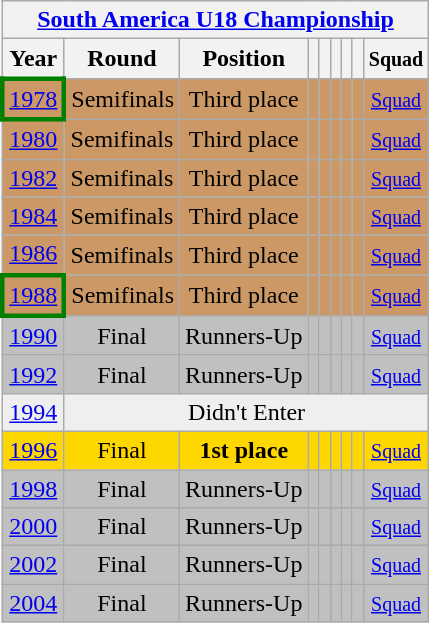<table class="wikitable" style="text-align: center;">
<tr>
<th colspan=9><a href='#'>South America U18 Championship</a></th>
</tr>
<tr>
<th>Year</th>
<th>Round</th>
<th>Position</th>
<th></th>
<th></th>
<th></th>
<th></th>
<th></th>
<th><small>Squad</small></th>
</tr>
<tr bgcolor=cc9966>
<td Style="border:3px solid green"> <a href='#'>1978</a></td>
<td>Semifinals</td>
<td>Third place</td>
<td></td>
<td></td>
<td></td>
<td></td>
<td></td>
<td><small> <a href='#'>Squad</a></small></td>
</tr>
<tr bgcolor=cc9966>
<td> <a href='#'>1980</a></td>
<td>Semifinals</td>
<td>Third place</td>
<td></td>
<td></td>
<td></td>
<td></td>
<td></td>
<td><small> <a href='#'>Squad</a></small></td>
</tr>
<tr bgcolor=cc9966>
<td> <a href='#'>1982</a></td>
<td>Semifinals</td>
<td>Third place</td>
<td></td>
<td></td>
<td></td>
<td></td>
<td></td>
<td><small> <a href='#'>Squad</a></small></td>
</tr>
<tr bgcolor=cc9966>
<td> <a href='#'>1984</a></td>
<td>Semifinals</td>
<td>Third place</td>
<td></td>
<td></td>
<td></td>
<td></td>
<td></td>
<td><small> <a href='#'>Squad</a></small></td>
</tr>
<tr bgcolor=cc9966>
<td> <a href='#'>1986</a></td>
<td>Semifinals</td>
<td>Third place</td>
<td></td>
<td></td>
<td></td>
<td></td>
<td></td>
<td><small> <a href='#'>Squad</a></small></td>
</tr>
<tr bgcolor=cc9966>
<td Style="border:3px solid green"> <a href='#'>1988</a></td>
<td>Semifinals</td>
<td>Third place</td>
<td></td>
<td></td>
<td></td>
<td></td>
<td></td>
<td><small> <a href='#'>Squad</a></small></td>
</tr>
<tr bgcolor=silver>
<td> <a href='#'>1990</a></td>
<td>Final</td>
<td>Runners-Up</td>
<td></td>
<td></td>
<td></td>
<td></td>
<td></td>
<td><small> <a href='#'>Squad</a></small></td>
</tr>
<tr bgcolor=silver>
<td> <a href='#'>1992</a></td>
<td>Final</td>
<td>Runners-Up</td>
<td></td>
<td></td>
<td></td>
<td></td>
<td></td>
<td><small> <a href='#'>Squad</a></small></td>
</tr>
<tr bgcolor="efefef">
<td> <a href='#'>1994</a></td>
<td colspan=9>Didn't Enter</td>
</tr>
<tr bgcolor=gold>
<td> <a href='#'>1996</a></td>
<td>Final</td>
<td><strong>1st place</strong></td>
<td></td>
<td></td>
<td></td>
<td></td>
<td></td>
<td><small> <a href='#'>Squad</a></small></td>
</tr>
<tr bgcolor=silver>
<td> <a href='#'>1998</a></td>
<td>Final</td>
<td>Runners-Up</td>
<td></td>
<td></td>
<td></td>
<td></td>
<td></td>
<td><small> <a href='#'>Squad</a></small></td>
</tr>
<tr bgcolor=silver>
<td> <a href='#'>2000</a></td>
<td>Final</td>
<td>Runners-Up</td>
<td></td>
<td></td>
<td></td>
<td></td>
<td></td>
<td><small> <a href='#'>Squad</a></small></td>
</tr>
<tr bgcolor=silver>
<td> <a href='#'>2002</a></td>
<td>Final</td>
<td>Runners-Up</td>
<td></td>
<td></td>
<td></td>
<td></td>
<td></td>
<td><small> <a href='#'>Squad</a></small></td>
</tr>
<tr bgcolor=silver>
<td> <a href='#'>2004</a></td>
<td>Final</td>
<td>Runners-Up</td>
<td></td>
<td></td>
<td></td>
<td></td>
<td></td>
<td><small> <a href='#'>Squad</a></small></td>
</tr>
</table>
